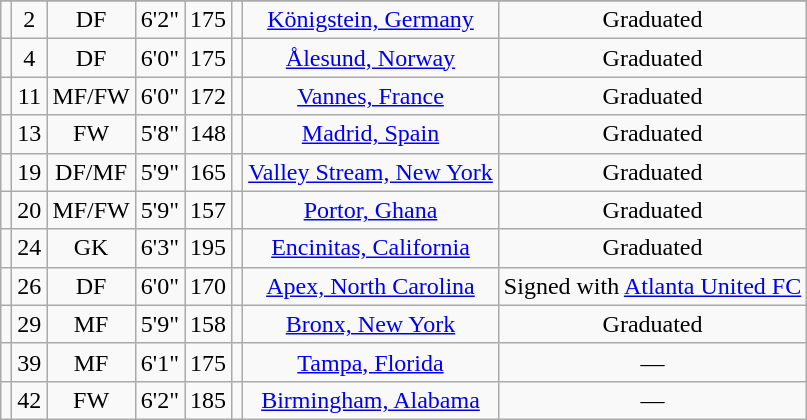<table class="wikitable sortable" border="1" style="text-align:center;">
<tr align=center>
</tr>
<tr>
<td></td>
<td>2</td>
<td>DF</td>
<td>6'2"</td>
<td>175</td>
<td></td>
<td><a href='#'>Königstein, Germany</a></td>
<td>Graduated</td>
</tr>
<tr>
<td></td>
<td>4</td>
<td>DF</td>
<td>6'0"</td>
<td>175</td>
<td></td>
<td><a href='#'>Ålesund, Norway</a></td>
<td>Graduated</td>
</tr>
<tr>
<td></td>
<td>11</td>
<td>MF/FW</td>
<td>6'0"</td>
<td>172</td>
<td></td>
<td><a href='#'>Vannes, France</a></td>
<td>Graduated</td>
</tr>
<tr>
<td></td>
<td>13</td>
<td>FW</td>
<td>5'8"</td>
<td>148</td>
<td></td>
<td><a href='#'>Madrid, Spain</a></td>
<td>Graduated</td>
</tr>
<tr>
<td></td>
<td>19</td>
<td>DF/MF</td>
<td>5'9"</td>
<td>165</td>
<td></td>
<td><a href='#'>Valley Stream, New York</a></td>
<td>Graduated</td>
</tr>
<tr>
<td></td>
<td>20</td>
<td>MF/FW</td>
<td>5'9"</td>
<td>157</td>
<td></td>
<td><a href='#'>Portor, Ghana</a></td>
<td>Graduated</td>
</tr>
<tr>
<td></td>
<td>24</td>
<td>GK</td>
<td>6'3"</td>
<td>195</td>
<td></td>
<td><a href='#'>Encinitas, California</a></td>
<td>Graduated</td>
</tr>
<tr>
<td></td>
<td>26</td>
<td>DF</td>
<td>6'0"</td>
<td>170</td>
<td></td>
<td><a href='#'>Apex, North Carolina</a></td>
<td>Signed with <a href='#'>Atlanta United FC</a></td>
</tr>
<tr>
<td></td>
<td>29</td>
<td>MF</td>
<td>5'9"</td>
<td>158</td>
<td></td>
<td><a href='#'>Bronx, New York</a></td>
<td>Graduated</td>
</tr>
<tr>
<td></td>
<td>39</td>
<td>MF</td>
<td>6'1"</td>
<td>175</td>
<td></td>
<td><a href='#'>Tampa, Florida</a></td>
<td>—</td>
</tr>
<tr>
<td></td>
<td>42</td>
<td>FW</td>
<td>6'2"</td>
<td>185</td>
<td></td>
<td><a href='#'>Birmingham, Alabama</a></td>
<td>—</td>
</tr>
</table>
